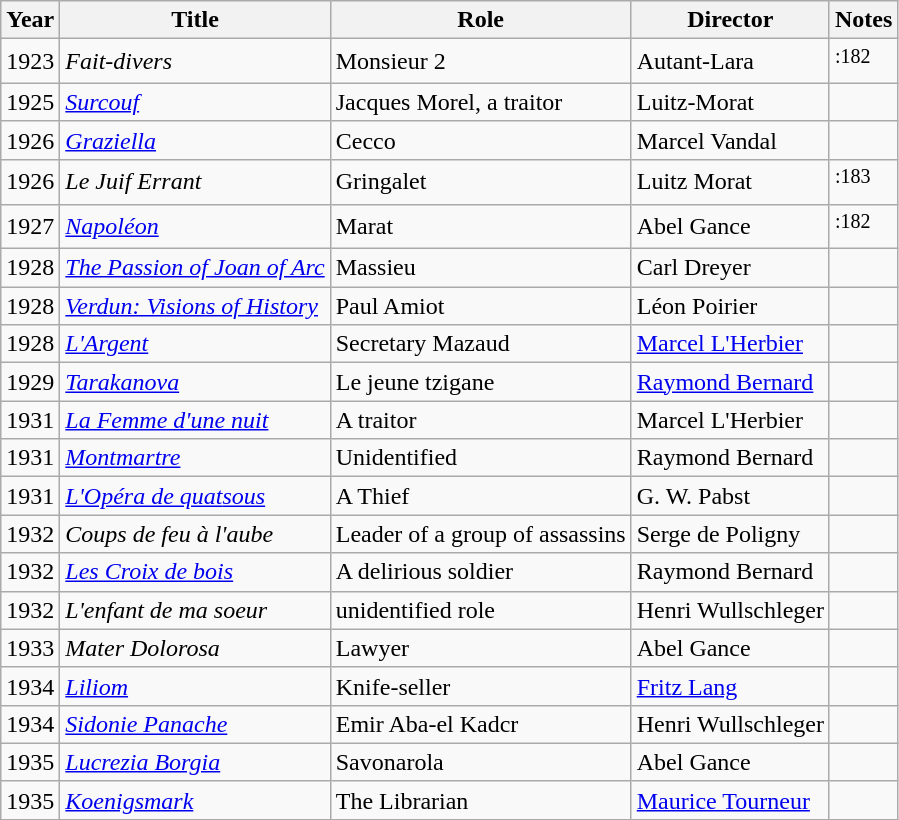<table class="wikitable sortable">
<tr>
<th>Year</th>
<th>Title</th>
<th>Role</th>
<th>Director</th>
<th>Notes</th>
</tr>
<tr>
<td>1923</td>
<td><em>Fait-divers</em></td>
<td>Monsieur 2</td>
<td>Autant-Lara</td>
<td><sup>:182</sup></td>
</tr>
<tr>
<td>1925</td>
<td><em><a href='#'>Surcouf</a></em></td>
<td>Jacques Morel, a traitor</td>
<td>Luitz-Morat</td>
<td></td>
</tr>
<tr>
<td>1926</td>
<td><em><a href='#'>Graziella</a></em></td>
<td>Cecco</td>
<td>Marcel Vandal</td>
<td></td>
</tr>
<tr>
<td>1926</td>
<td><em>Le Juif Errant</em></td>
<td>Gringalet</td>
<td>Luitz Morat</td>
<td><sup>:183</sup></td>
</tr>
<tr>
<td>1927</td>
<td><em><a href='#'>Napoléon</a></em></td>
<td>Marat</td>
<td>Abel Gance</td>
<td><sup>:182</sup></td>
</tr>
<tr>
<td>1928</td>
<td><em><a href='#'>The Passion of Joan of Arc</a></em></td>
<td>Massieu</td>
<td>Carl Dreyer</td>
<td></td>
</tr>
<tr>
<td>1928</td>
<td><em><a href='#'>Verdun: Visions of History</a></em></td>
<td>Paul Amiot</td>
<td>Léon Poirier</td>
<td></td>
</tr>
<tr>
<td>1928</td>
<td><em><a href='#'>L'Argent</a></em></td>
<td>Secretary Mazaud</td>
<td><a href='#'>Marcel L'Herbier</a></td>
<td></td>
</tr>
<tr>
<td>1929</td>
<td><em><a href='#'>Tarakanova</a></em></td>
<td>Le jeune tzigane</td>
<td><a href='#'>Raymond Bernard</a></td>
<td></td>
</tr>
<tr>
<td>1931</td>
<td><em><a href='#'>La Femme d'une nuit</a></em></td>
<td>A traitor</td>
<td>Marcel L'Herbier</td>
<td></td>
</tr>
<tr>
<td>1931</td>
<td><em><a href='#'>Montmartre</a></em></td>
<td>Unidentified</td>
<td>Raymond Bernard</td>
<td></td>
</tr>
<tr>
<td>1931</td>
<td><a href='#'><em>L'Opéra de quat</em><em>sous</em></a></td>
<td>A Thief</td>
<td>G. W. Pabst</td>
<td></td>
</tr>
<tr>
<td>1932</td>
<td><em>Coups de feu à l'aube</em></td>
<td>Leader of a group of assassins</td>
<td>Serge de Poligny</td>
<td></td>
</tr>
<tr>
<td>1932</td>
<td><em><a href='#'>Les Croix de bois</a></em></td>
<td>A delirious soldier</td>
<td>Raymond Bernard</td>
<td></td>
</tr>
<tr>
<td>1932</td>
<td><em>L'enfant de ma soeur</em></td>
<td>unidentified role</td>
<td>Henri Wullschleger</td>
<td></td>
</tr>
<tr>
<td>1933</td>
<td><em>Mater Dolorosa</em></td>
<td>Lawyer</td>
<td>Abel Gance</td>
<td></td>
</tr>
<tr>
<td>1934</td>
<td><em><a href='#'>Liliom</a></em></td>
<td>Knife-seller</td>
<td><a href='#'>Fritz Lang</a></td>
<td></td>
</tr>
<tr>
<td>1934</td>
<td><em><a href='#'>Sidonie Panache</a></em></td>
<td>Emir Aba-el Kadcr</td>
<td>Henri Wullschleger</td>
<td></td>
</tr>
<tr>
<td>1935</td>
<td><em><a href='#'>Lucrezia Borgia</a></em></td>
<td>Savonarola</td>
<td>Abel Gance</td>
<td></td>
</tr>
<tr>
<td>1935</td>
<td><em><a href='#'>Koenigsmark</a></em></td>
<td>The Librarian</td>
<td><a href='#'>Maurice Tourneur</a></td>
</tr>
</table>
